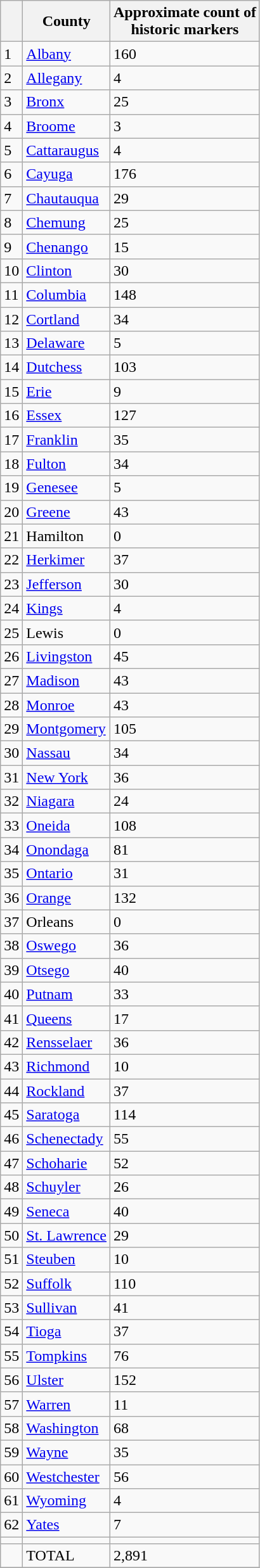<table class="wikitable sortable">
<tr>
<th></th>
<th><strong>County</strong></th>
<th><strong>Approximate count of<br>historic markers</strong></th>
</tr>
<tr ->
<td>1</td>
<td><a href='#'>Albany</a></td>
<td>160</td>
</tr>
<tr>
<td>2</td>
<td><a href='#'>Allegany</a></td>
<td>4</td>
</tr>
<tr>
<td>3</td>
<td><a href='#'>Bronx</a></td>
<td>25</td>
</tr>
<tr>
<td>4</td>
<td><a href='#'>Broome</a></td>
<td>3</td>
</tr>
<tr>
<td>5</td>
<td><a href='#'>Cattaraugus</a></td>
<td>4</td>
</tr>
<tr>
<td>6</td>
<td><a href='#'>Cayuga</a></td>
<td>176</td>
</tr>
<tr>
<td>7</td>
<td><a href='#'>Chautauqua</a></td>
<td>29</td>
</tr>
<tr>
<td>8</td>
<td><a href='#'>Chemung</a></td>
<td>25</td>
</tr>
<tr>
<td>9</td>
<td><a href='#'>Chenango</a></td>
<td>15</td>
</tr>
<tr>
<td>10</td>
<td><a href='#'>Clinton</a></td>
<td>30</td>
</tr>
<tr>
<td>11</td>
<td><a href='#'>Columbia</a></td>
<td>148</td>
</tr>
<tr>
<td>12</td>
<td><a href='#'>Cortland</a></td>
<td>34</td>
</tr>
<tr>
<td>13</td>
<td><a href='#'>Delaware</a></td>
<td>5</td>
</tr>
<tr>
<td>14</td>
<td><a href='#'>Dutchess</a></td>
<td>103</td>
</tr>
<tr>
<td>15</td>
<td><a href='#'>Erie</a></td>
<td>9</td>
</tr>
<tr>
<td>16</td>
<td><a href='#'>Essex</a></td>
<td>127</td>
</tr>
<tr>
<td>17</td>
<td><a href='#'>Franklin</a></td>
<td>35</td>
</tr>
<tr>
<td>18</td>
<td><a href='#'>Fulton</a></td>
<td>34</td>
</tr>
<tr>
<td>19</td>
<td><a href='#'>Genesee</a></td>
<td>5</td>
</tr>
<tr>
<td>20</td>
<td><a href='#'>Greene</a></td>
<td>43</td>
</tr>
<tr>
<td>21</td>
<td>Hamilton</td>
<td>0</td>
</tr>
<tr>
<td>22</td>
<td><a href='#'>Herkimer</a></td>
<td>37</td>
</tr>
<tr>
<td>23</td>
<td><a href='#'>Jefferson</a></td>
<td>30</td>
</tr>
<tr>
<td>24</td>
<td><a href='#'>Kings</a></td>
<td>4</td>
</tr>
<tr>
<td>25</td>
<td>Lewis</td>
<td>0</td>
</tr>
<tr>
<td>26</td>
<td><a href='#'>Livingston</a></td>
<td>45</td>
</tr>
<tr>
<td>27</td>
<td><a href='#'>Madison</a></td>
<td>43</td>
</tr>
<tr>
<td>28</td>
<td><a href='#'>Monroe</a></td>
<td>43</td>
</tr>
<tr>
<td>29</td>
<td><a href='#'>Montgomery</a></td>
<td>105</td>
</tr>
<tr>
<td>30</td>
<td><a href='#'>Nassau</a></td>
<td>34</td>
</tr>
<tr>
<td>31</td>
<td><a href='#'>New York</a></td>
<td>36</td>
</tr>
<tr>
<td>32</td>
<td><a href='#'>Niagara</a></td>
<td>24</td>
</tr>
<tr>
<td>33</td>
<td><a href='#'>Oneida</a></td>
<td>108</td>
</tr>
<tr>
<td>34</td>
<td><a href='#'>Onondaga</a></td>
<td>81</td>
</tr>
<tr>
<td>35</td>
<td><a href='#'>Ontario</a></td>
<td>31</td>
</tr>
<tr>
<td>36</td>
<td><a href='#'>Orange</a></td>
<td>132</td>
</tr>
<tr>
<td>37</td>
<td>Orleans</td>
<td>0</td>
</tr>
<tr>
<td>38</td>
<td><a href='#'>Oswego</a></td>
<td>36</td>
</tr>
<tr>
<td>39</td>
<td><a href='#'>Otsego</a></td>
<td>40</td>
</tr>
<tr>
<td>40</td>
<td><a href='#'>Putnam</a></td>
<td>33</td>
</tr>
<tr>
<td>41</td>
<td><a href='#'>Queens</a></td>
<td>17</td>
</tr>
<tr>
<td>42</td>
<td><a href='#'>Rensselaer</a></td>
<td>36</td>
</tr>
<tr>
<td>43</td>
<td><a href='#'>Richmond</a></td>
<td>10</td>
</tr>
<tr>
<td>44</td>
<td><a href='#'>Rockland</a></td>
<td>37</td>
</tr>
<tr>
<td>45</td>
<td><a href='#'>Saratoga</a></td>
<td>114</td>
</tr>
<tr>
<td>46</td>
<td><a href='#'>Schenectady</a></td>
<td>55</td>
</tr>
<tr>
<td>47</td>
<td><a href='#'>Schoharie</a></td>
<td>52</td>
</tr>
<tr>
<td>48</td>
<td><a href='#'>Schuyler</a></td>
<td>26</td>
</tr>
<tr>
<td>49</td>
<td><a href='#'>Seneca</a></td>
<td>40</td>
</tr>
<tr>
<td>50</td>
<td><a href='#'>St. Lawrence</a></td>
<td>29</td>
</tr>
<tr>
<td>51</td>
<td><a href='#'>Steuben</a></td>
<td>10</td>
</tr>
<tr>
<td>52</td>
<td><a href='#'>Suffolk</a></td>
<td>110</td>
</tr>
<tr>
<td>53</td>
<td><a href='#'>Sullivan</a></td>
<td>41</td>
</tr>
<tr>
<td>54</td>
<td><a href='#'>Tioga</a></td>
<td>37</td>
</tr>
<tr>
<td>55</td>
<td><a href='#'>Tompkins</a></td>
<td>76</td>
</tr>
<tr>
<td>56</td>
<td><a href='#'>Ulster</a></td>
<td>152</td>
</tr>
<tr>
<td>57</td>
<td><a href='#'>Warren</a></td>
<td>11</td>
</tr>
<tr>
<td>58</td>
<td><a href='#'>Washington</a></td>
<td>68</td>
</tr>
<tr>
<td>59</td>
<td><a href='#'>Wayne</a></td>
<td>35</td>
</tr>
<tr>
<td>60</td>
<td><a href='#'>Westchester</a></td>
<td>56</td>
</tr>
<tr>
<td>61</td>
<td><a href='#'>Wyoming</a></td>
<td>4</td>
</tr>
<tr>
<td>62</td>
<td><a href='#'>Yates</a></td>
<td>7</td>
</tr>
<tr>
<td></td>
<td></td>
<td></td>
</tr>
<tr>
<td></td>
<td>TOTAL</td>
<td>2,891</td>
</tr>
<tr>
</tr>
</table>
